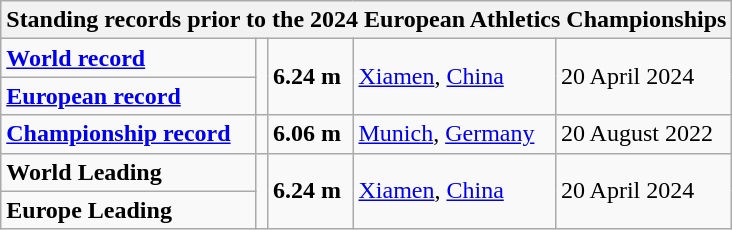<table class="wikitable">
<tr>
<th colspan="5">Standing records prior to the 2024 European Athletics Championships</th>
</tr>
<tr>
<td><strong><a href='#'>World record</a></strong></td>
<td rowspan=2></td>
<td rowspan=2><strong>6.24 m</strong></td>
<td rowspan=2><a href='#'>Xiamen</a>, <a href='#'>China</a></td>
<td rowspan=2>20 April 2024</td>
</tr>
<tr>
<td><strong><a href='#'>European record</a></strong></td>
</tr>
<tr>
<td><strong><a href='#'>Championship record</a></strong></td>
<td></td>
<td><strong>6.06 m</strong></td>
<td><a href='#'>Munich</a>, <a href='#'>Germany</a></td>
<td>20 August 2022</td>
</tr>
<tr>
<td><strong>World Leading</strong></td>
<td rowspan=2></td>
<td rowspan=2><strong>6.24 m</strong></td>
<td rowspan=2><a href='#'>Xiamen</a>, <a href='#'>China</a></td>
<td rowspan=2>20 April 2024</td>
</tr>
<tr>
<td><strong>Europe Leading</strong></td>
</tr>
</table>
